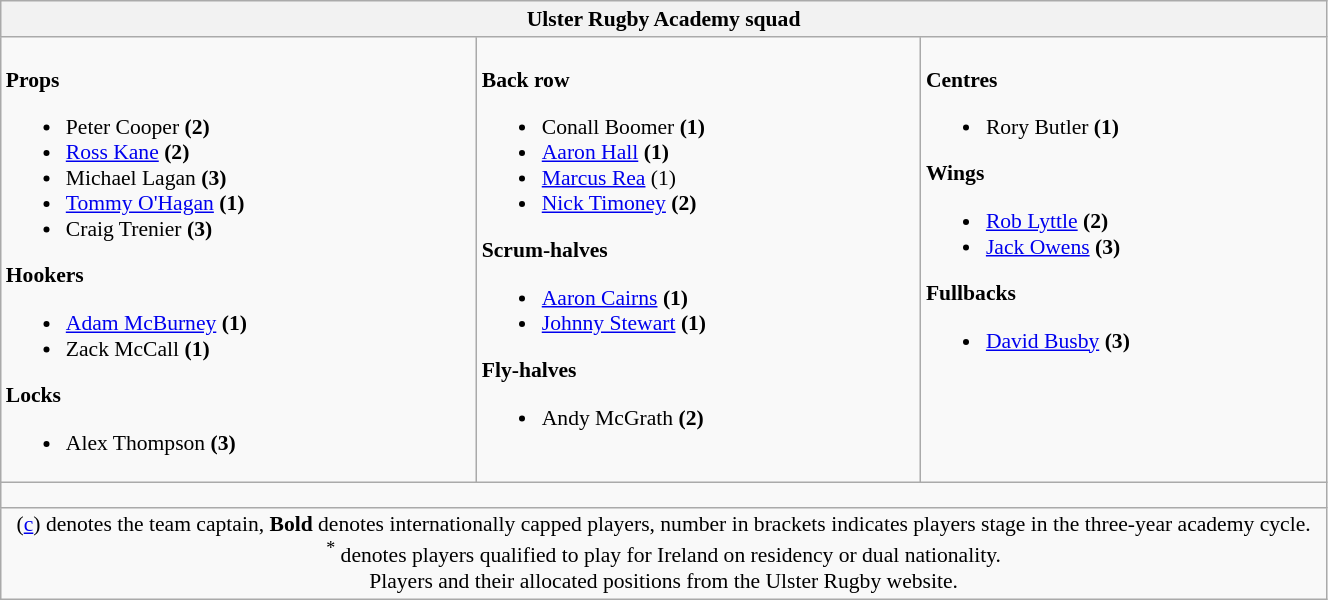<table class="wikitable" style="text-align:left; font-size:90%; width:70%">
<tr>
<th colspan="100%">Ulster Rugby Academy squad</th>
</tr>
<tr valign="top">
<td><br><strong>Props</strong><ul><li> Peter Cooper <strong>(2)</strong></li><li> <a href='#'>Ross Kane</a> <strong>(2)</strong></li><li> Michael Lagan <strong>(3)</strong></li><li> <a href='#'>Tommy O'Hagan</a> <strong>(1)</strong></li><li> Craig Trenier <strong>(3)</strong></li></ul><strong>Hookers</strong><ul><li> <a href='#'>Adam McBurney</a> <strong>(1)</strong></li><li> Zack McCall <strong>(1)</strong></li></ul><strong>Locks</strong><ul><li> Alex Thompson <strong>(3)</strong></li></ul></td>
<td><br><strong>Back row</strong><ul><li> Conall Boomer <strong>(1)</strong></li><li> <a href='#'>Aaron Hall</a> <strong>(1)</strong></li><li> <a href='#'>Marcus Rea</a> (1)</li><li> <a href='#'>Nick Timoney</a> <strong>(2)</strong></li></ul><strong>Scrum-halves</strong><ul><li> <a href='#'>Aaron Cairns</a> <strong>(1)</strong></li><li> <a href='#'>Johnny Stewart</a> <strong>(1)</strong></li></ul><strong>Fly-halves</strong><ul><li> Andy McGrath <strong>(2)</strong></li></ul></td>
<td><br><strong>Centres</strong><ul><li> Rory Butler <strong>(1)</strong></li></ul><strong>Wings</strong><ul><li> <a href='#'>Rob Lyttle</a> <strong>(2)</strong></li><li> <a href='#'>Jack Owens</a> <strong>(3)</strong></li></ul><strong>Fullbacks</strong><ul><li> <a href='#'>David Busby</a> <strong>(3)</strong></li></ul></td>
</tr>
<tr>
<td colspan="100%" style="height: 10px;"></td>
</tr>
<tr>
<td colspan="100%" style="text-align:center;">(<a href='#'>c</a>) denotes the team captain, <strong>Bold</strong> denotes internationally capped players, number in brackets indicates players stage in the three-year academy cycle. <br> <sup>*</sup> denotes players qualified to play for Ireland on residency or dual nationality. <br> Players and their allocated positions from the Ulster Rugby website.</td>
</tr>
</table>
